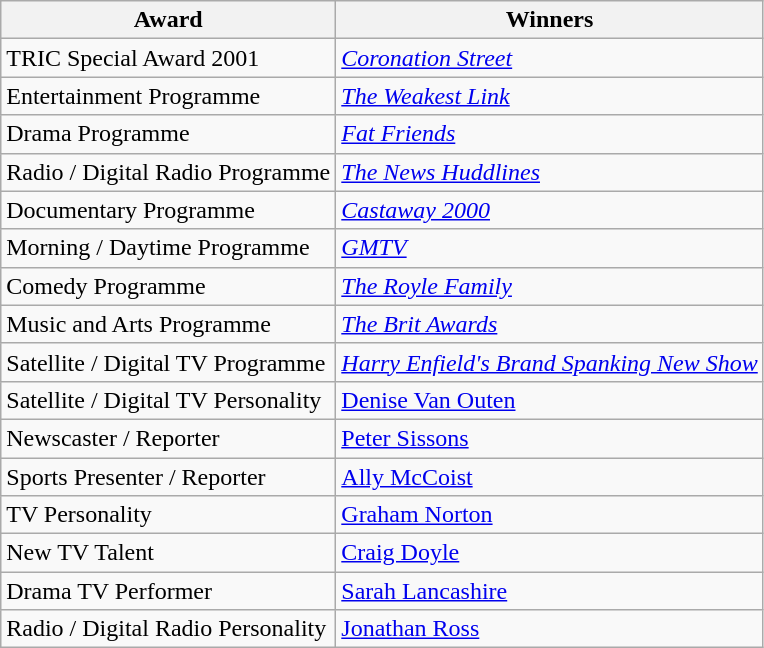<table class="wikitable">
<tr>
<th>Award</th>
<th>Winners</th>
</tr>
<tr>
<td>TRIC Special Award 2001</td>
<td><em><a href='#'>Coronation Street</a></em></td>
</tr>
<tr>
<td>Entertainment Programme</td>
<td><em><a href='#'>The Weakest Link</a></em></td>
</tr>
<tr>
<td>Drama Programme</td>
<td><em><a href='#'>Fat Friends</a></em></td>
</tr>
<tr>
<td>Radio / Digital Radio Programme</td>
<td><em><a href='#'>The News Huddlines</a></em></td>
</tr>
<tr>
<td>Documentary Programme</td>
<td><em><a href='#'>Castaway 2000</a></em></td>
</tr>
<tr>
<td>Morning / Daytime Programme</td>
<td><em><a href='#'>GMTV</a></em></td>
</tr>
<tr>
<td>Comedy Programme</td>
<td><em><a href='#'>The Royle Family</a></em></td>
</tr>
<tr>
<td>Music and Arts Programme</td>
<td><em><a href='#'>The Brit Awards</a></em></td>
</tr>
<tr>
<td>Satellite / Digital TV Programme</td>
<td><em><a href='#'>Harry Enfield's Brand Spanking New Show</a></em></td>
</tr>
<tr>
<td>Satellite / Digital TV Personality</td>
<td><a href='#'>Denise Van Outen</a></td>
</tr>
<tr>
<td>Newscaster / Reporter</td>
<td><a href='#'>Peter Sissons</a></td>
</tr>
<tr>
<td>Sports Presenter / Reporter</td>
<td><a href='#'>Ally McCoist</a></td>
</tr>
<tr>
<td>TV Personality</td>
<td><a href='#'>Graham Norton</a></td>
</tr>
<tr>
<td>New TV Talent</td>
<td><a href='#'>Craig Doyle</a></td>
</tr>
<tr>
<td>Drama TV Performer</td>
<td><a href='#'>Sarah Lancashire</a></td>
</tr>
<tr>
<td>Radio / Digital Radio Personality</td>
<td><a href='#'>Jonathan Ross</a></td>
</tr>
</table>
